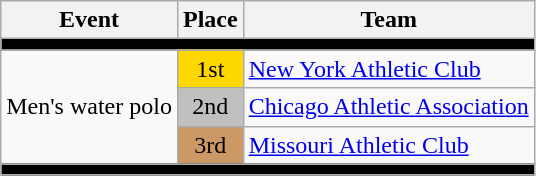<table class=wikitable style="text-align:center">
<tr>
<th>Event</th>
<th>Place</th>
<th>Team</th>
</tr>
<tr bgcolor=black>
<td colspan=3></td>
</tr>
<tr>
<td rowspan=3>Men's water polo</td>
<td bgcolor=gold>1st</td>
<td align=left><a href='#'>New York Athletic Club</a></td>
</tr>
<tr>
<td bgcolor=silver>2nd</td>
<td align=left><a href='#'>Chicago Athletic Association</a></td>
</tr>
<tr>
<td bgcolor=cc9966>3rd</td>
<td align=left><a href='#'>Missouri Athletic Club</a></td>
</tr>
<tr bgcolor=black>
<td colspan=8></td>
</tr>
</table>
